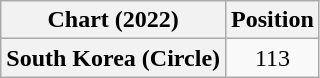<table class="wikitable plainrowheaders" style="text-align:center">
<tr>
<th scope="col">Chart (2022)</th>
<th scope="col">Position</th>
</tr>
<tr>
<th scope="row">South Korea (Circle)</th>
<td>113</td>
</tr>
</table>
